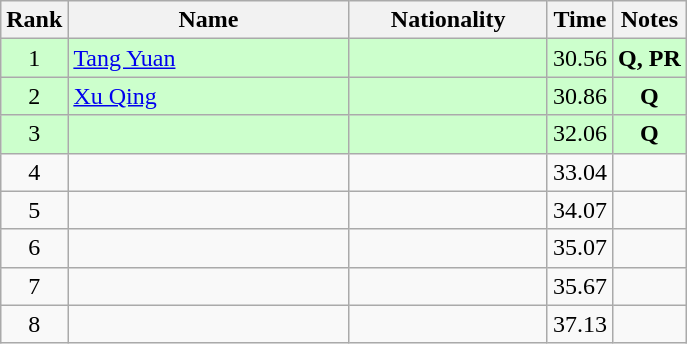<table class="wikitable sortable" style="text-align:center">
<tr>
<th>Rank</th>
<th style="width:180px">Name</th>
<th style="width:125px">Nationality</th>
<th>Time</th>
<th>Notes</th>
</tr>
<tr style="background:#cfc;">
<td>1</td>
<td style="text-align:left;"><a href='#'>Tang Yuan</a></td>
<td style="text-align:left;"></td>
<td>30.56</td>
<td><strong>Q, PR</strong></td>
</tr>
<tr style="background:#cfc;">
<td>2</td>
<td style="text-align:left;"><a href='#'>Xu Qing</a></td>
<td style="text-align:left;"></td>
<td>30.86</td>
<td><strong>Q</strong></td>
</tr>
<tr style="background:#cfc;">
<td>3</td>
<td style="text-align:left;"></td>
<td style="text-align:left;"></td>
<td>32.06</td>
<td><strong>Q</strong></td>
</tr>
<tr>
<td>4</td>
<td style="text-align:left;"></td>
<td style="text-align:left;"></td>
<td>33.04</td>
<td></td>
</tr>
<tr>
<td>5</td>
<td style="text-align:left;"></td>
<td style="text-align:left;"></td>
<td>34.07</td>
<td></td>
</tr>
<tr>
<td>6</td>
<td style="text-align:left;"></td>
<td style="text-align:left;"></td>
<td>35.07</td>
<td></td>
</tr>
<tr>
<td>7</td>
<td style="text-align:left;"></td>
<td style="text-align:left;"></td>
<td>35.67</td>
<td></td>
</tr>
<tr>
<td>8</td>
<td style="text-align:left;"></td>
<td style="text-align:left;"></td>
<td>37.13</td>
<td></td>
</tr>
</table>
